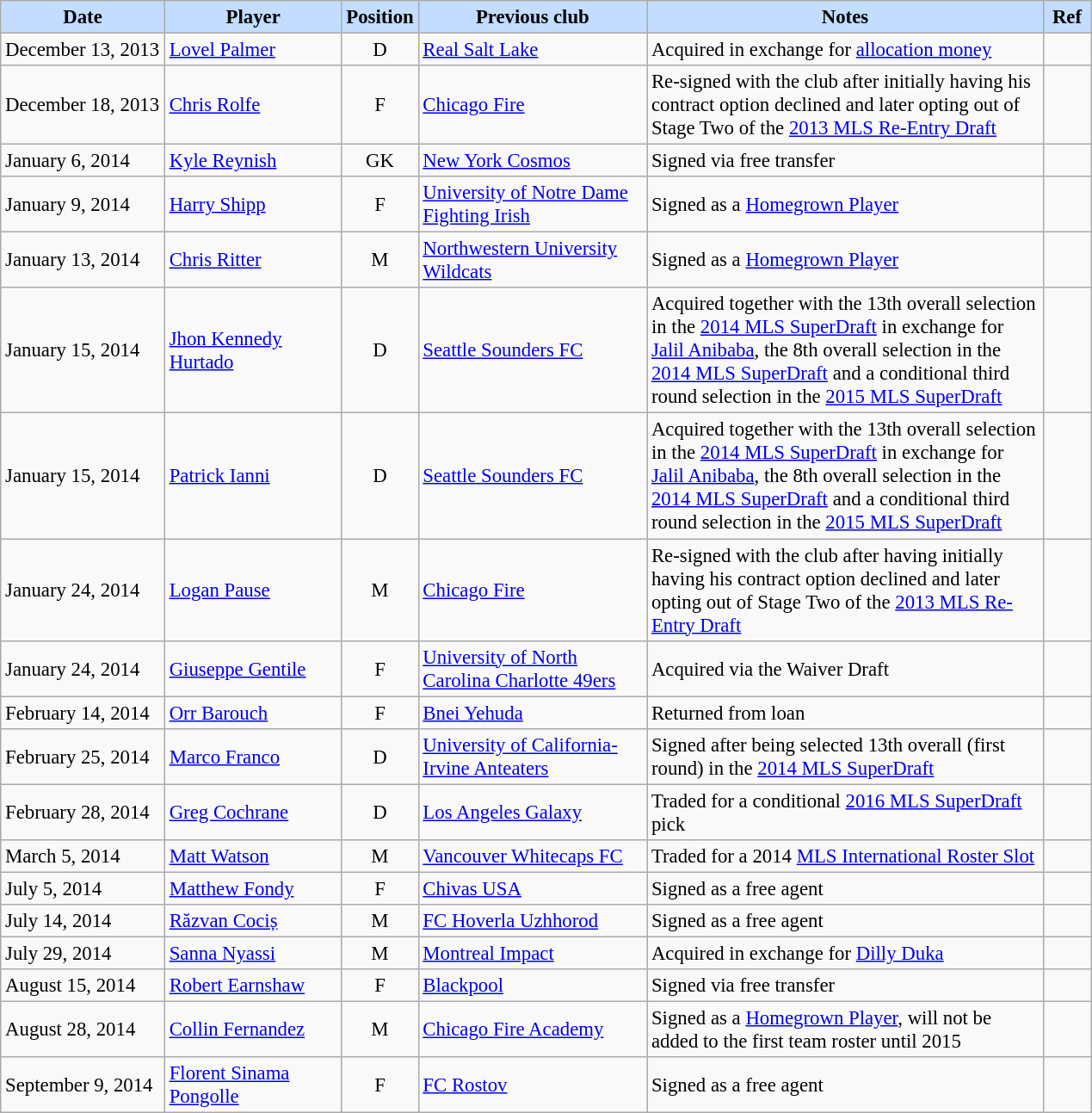<table class="wikitable" style="text-align:left; font-size:95%;">
<tr>
<th style="background:#c2ddff; width:120px;">Date</th>
<th style="background:#c2ddff; width:130px;">Player</th>
<th style="background:#c2ddff; width:50px;">Position</th>
<th style="background:#c2ddff; width:170px;">Previous club</th>
<th style="background:#c2ddff; width:300px;">Notes</th>
<th style="background:#c2ddff; width:30px;">Ref</th>
</tr>
<tr>
<td>December 13, 2013</td>
<td> <a href='#'>Lovel Palmer</a></td>
<td align=center>D</td>
<td> <a href='#'>Real Salt Lake</a></td>
<td>Acquired in exchange for <a href='#'>allocation money</a></td>
<td></td>
</tr>
<tr>
<td>December 18, 2013</td>
<td> <a href='#'>Chris Rolfe</a></td>
<td align=center>F</td>
<td> <a href='#'>Chicago Fire</a></td>
<td>Re-signed with the club after initially having his contract option declined and later opting out of Stage Two of the <a href='#'>2013 MLS Re-Entry Draft</a></td>
<td></td>
</tr>
<tr>
<td>January 6, 2014</td>
<td> <a href='#'>Kyle Reynish</a></td>
<td align=center>GK</td>
<td> <a href='#'>New York Cosmos</a></td>
<td>Signed via free transfer</td>
<td></td>
</tr>
<tr>
<td>January 9, 2014</td>
<td> <a href='#'>Harry Shipp</a></td>
<td align=center>F</td>
<td> <a href='#'>University of Notre Dame Fighting Irish</a></td>
<td>Signed as a <a href='#'>Homegrown Player</a></td>
<td></td>
</tr>
<tr>
<td>January 13, 2014</td>
<td> <a href='#'>Chris Ritter</a></td>
<td align=center>M</td>
<td> <a href='#'>Northwestern University Wildcats</a></td>
<td>Signed as a <a href='#'>Homegrown Player</a></td>
<td></td>
</tr>
<tr>
<td>January 15, 2014</td>
<td> <a href='#'>Jhon Kennedy Hurtado</a></td>
<td align=center>D</td>
<td> <a href='#'>Seattle Sounders FC</a></td>
<td>Acquired together with the 13th overall selection in the <a href='#'>2014 MLS SuperDraft</a> in exchange for <a href='#'>Jalil Anibaba</a>, the 8th overall selection in the <a href='#'>2014 MLS SuperDraft</a> and a conditional third round selection in the <a href='#'>2015 MLS SuperDraft</a></td>
<td></td>
</tr>
<tr>
<td>January 15, 2014</td>
<td> <a href='#'>Patrick Ianni</a></td>
<td align=center>D</td>
<td> <a href='#'>Seattle Sounders FC</a></td>
<td>Acquired together with the 13th overall selection in the <a href='#'>2014 MLS SuperDraft</a> in exchange for <a href='#'>Jalil Anibaba</a>, the 8th overall selection in the <a href='#'>2014 MLS SuperDraft</a> and a conditional third round selection in the <a href='#'>2015 MLS SuperDraft</a></td>
<td></td>
</tr>
<tr>
<td>January 24, 2014</td>
<td> <a href='#'>Logan Pause</a></td>
<td align=center>M</td>
<td> <a href='#'>Chicago Fire</a></td>
<td>Re-signed with the club after having initially having his contract option declined and later opting out of Stage Two of the <a href='#'>2013 MLS Re-Entry Draft</a></td>
<td></td>
</tr>
<tr>
<td>January 24, 2014</td>
<td> <a href='#'>Giuseppe Gentile</a></td>
<td align=center>F</td>
<td> <a href='#'>University of North Carolina Charlotte 49ers</a></td>
<td>Acquired via the Waiver Draft</td>
<td></td>
</tr>
<tr>
<td>February 14, 2014</td>
<td> <a href='#'>Orr Barouch</a></td>
<td align=center>F</td>
<td> <a href='#'>Bnei Yehuda</a></td>
<td>Returned from loan</td>
<td></td>
</tr>
<tr>
<td>February 25, 2014</td>
<td> <a href='#'>Marco Franco</a></td>
<td align=center>D</td>
<td> <a href='#'>University of California-Irvine Anteaters</a></td>
<td>Signed after being selected 13th overall (first round) in the <a href='#'>2014 MLS SuperDraft</a></td>
<td></td>
</tr>
<tr>
<td>February 28, 2014</td>
<td> <a href='#'>Greg Cochrane</a></td>
<td align=center>D</td>
<td> <a href='#'>Los Angeles Galaxy</a></td>
<td>Traded for a conditional <a href='#'>2016 MLS SuperDraft</a> pick</td>
<td></td>
</tr>
<tr>
<td>March 5, 2014</td>
<td> <a href='#'>Matt Watson</a></td>
<td align=center>M</td>
<td> <a href='#'>Vancouver Whitecaps FC</a></td>
<td>Traded for a 2014 <a href='#'>MLS International Roster Slot</a></td>
<td></td>
</tr>
<tr>
<td>July 5, 2014</td>
<td> <a href='#'>Matthew Fondy</a></td>
<td align=center>F</td>
<td> <a href='#'>Chivas USA</a></td>
<td>Signed as a free agent</td>
<td></td>
</tr>
<tr>
<td>July 14, 2014</td>
<td> <a href='#'>Răzvan Cociș</a></td>
<td align=center>M</td>
<td> <a href='#'>FC Hoverla Uzhhorod</a></td>
<td>Signed as a free agent</td>
<td></td>
</tr>
<tr>
<td>July 29, 2014</td>
<td> <a href='#'>Sanna Nyassi</a></td>
<td align=center>M</td>
<td> <a href='#'>Montreal Impact</a></td>
<td>Acquired in exchange for <a href='#'>Dilly Duka</a></td>
<td></td>
</tr>
<tr>
<td>August 15, 2014</td>
<td> <a href='#'>Robert Earnshaw</a></td>
<td align=center>F</td>
<td> <a href='#'>Blackpool</a></td>
<td>Signed via free transfer</td>
<td></td>
</tr>
<tr>
<td>August 28, 2014</td>
<td> <a href='#'>Collin Fernandez</a></td>
<td align=center>M</td>
<td> <a href='#'>Chicago Fire Academy</a></td>
<td>Signed as a <a href='#'>Homegrown Player</a>, will not be added to the first team roster until 2015</td>
<td></td>
</tr>
<tr>
<td>September 9, 2014</td>
<td> <a href='#'>Florent Sinama Pongolle</a></td>
<td align=center>F</td>
<td> <a href='#'>FC Rostov</a></td>
<td>Signed as a free agent</td>
<td></td>
</tr>
</table>
